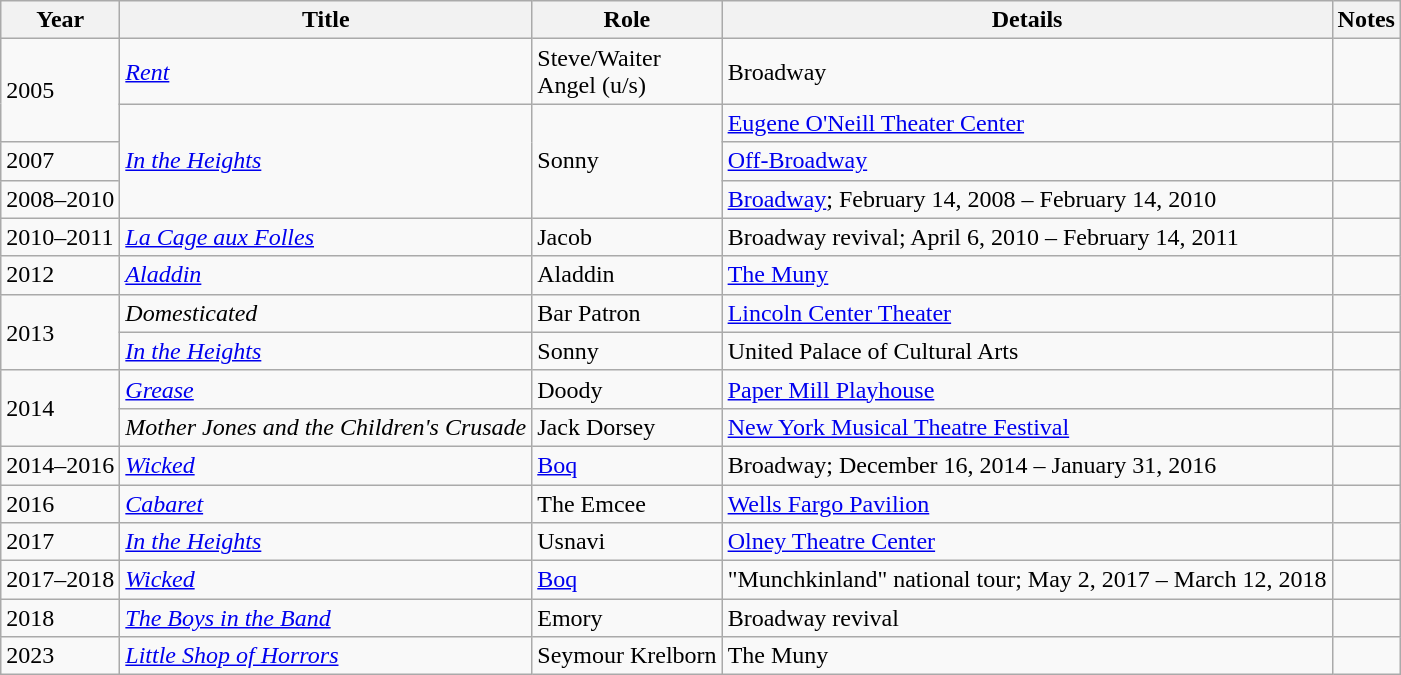<table class="wikitable unsortable">
<tr>
<th>Year</th>
<th>Title</th>
<th>Role</th>
<th>Details</th>
<th>Notes</th>
</tr>
<tr>
<td rowspan="2">2005</td>
<td><em><a href='#'>Rent</a></em></td>
<td>Steve/Waiter<br>Angel (u/s)</td>
<td>Broadway</td>
<td></td>
</tr>
<tr>
<td rowspan="3"><em><a href='#'>In the Heights</a></em></td>
<td rowspan="3">Sonny</td>
<td><a href='#'>Eugene O'Neill Theater Center</a></td>
<td></td>
</tr>
<tr>
<td>2007</td>
<td><a href='#'>Off-Broadway</a></td>
<td></td>
</tr>
<tr>
<td>2008–2010</td>
<td><a href='#'>Broadway</a>; February 14, 2008 – February 14, 2010</td>
<td></td>
</tr>
<tr>
<td>2010–2011</td>
<td><em><a href='#'>La Cage aux Folles</a></em></td>
<td>Jacob</td>
<td>Broadway revival; April 6, 2010 – February 14, 2011</td>
<td></td>
</tr>
<tr>
<td>2012</td>
<td><em><a href='#'>Aladdin</a></em></td>
<td>Aladdin</td>
<td><a href='#'>The Muny</a></td>
<td></td>
</tr>
<tr>
<td rowspan=2>2013</td>
<td><em>Domesticated</em></td>
<td>Bar Patron</td>
<td><a href='#'>Lincoln Center Theater</a></td>
<td></td>
</tr>
<tr>
<td><em><a href='#'>In the Heights</a></em></td>
<td>Sonny</td>
<td>United Palace of Cultural Arts</td>
<td></td>
</tr>
<tr>
<td rowspan=2>2014</td>
<td><em><a href='#'>Grease</a></em></td>
<td>Doody</td>
<td><a href='#'>Paper Mill Playhouse</a></td>
<td></td>
</tr>
<tr>
<td><em>Mother Jones and the Children's Crusade</em></td>
<td>Jack Dorsey</td>
<td><a href='#'>New York Musical Theatre Festival</a></td>
<td></td>
</tr>
<tr>
<td>2014–2016</td>
<td><em><a href='#'>Wicked</a></em></td>
<td><a href='#'>Boq</a></td>
<td>Broadway; December 16, 2014 – January 31, 2016</td>
<td></td>
</tr>
<tr>
<td>2016</td>
<td><em><a href='#'>Cabaret</a></em></td>
<td>The Emcee</td>
<td><a href='#'>Wells Fargo Pavilion</a></td>
<td></td>
</tr>
<tr>
<td>2017</td>
<td><em><a href='#'>In the Heights</a></em></td>
<td>Usnavi</td>
<td><a href='#'>Olney Theatre Center</a></td>
<td></td>
</tr>
<tr>
<td>2017–2018</td>
<td><em><a href='#'>Wicked</a></em></td>
<td><a href='#'>Boq</a></td>
<td>"Munchkinland" national tour; May 2, 2017 – March 12, 2018</td>
<td></td>
</tr>
<tr>
<td>2018</td>
<td><em><a href='#'>The Boys in the Band</a></em></td>
<td>Emory</td>
<td>Broadway revival</td>
<td></td>
</tr>
<tr>
<td>2023</td>
<td><em><a href='#'>Little Shop of Horrors</a></em></td>
<td>Seymour Krelborn</td>
<td>The Muny</td>
<td></td>
</tr>
</table>
